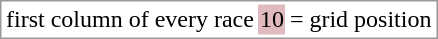<table border="0" style="border: 1px solid #999; background-color:#FFFFFF; text-align:center">
<tr>
<td>first column of every race</td>
<td style="background:#DFBBBF;">10</td>
<td>= grid position</td>
</tr>
</table>
